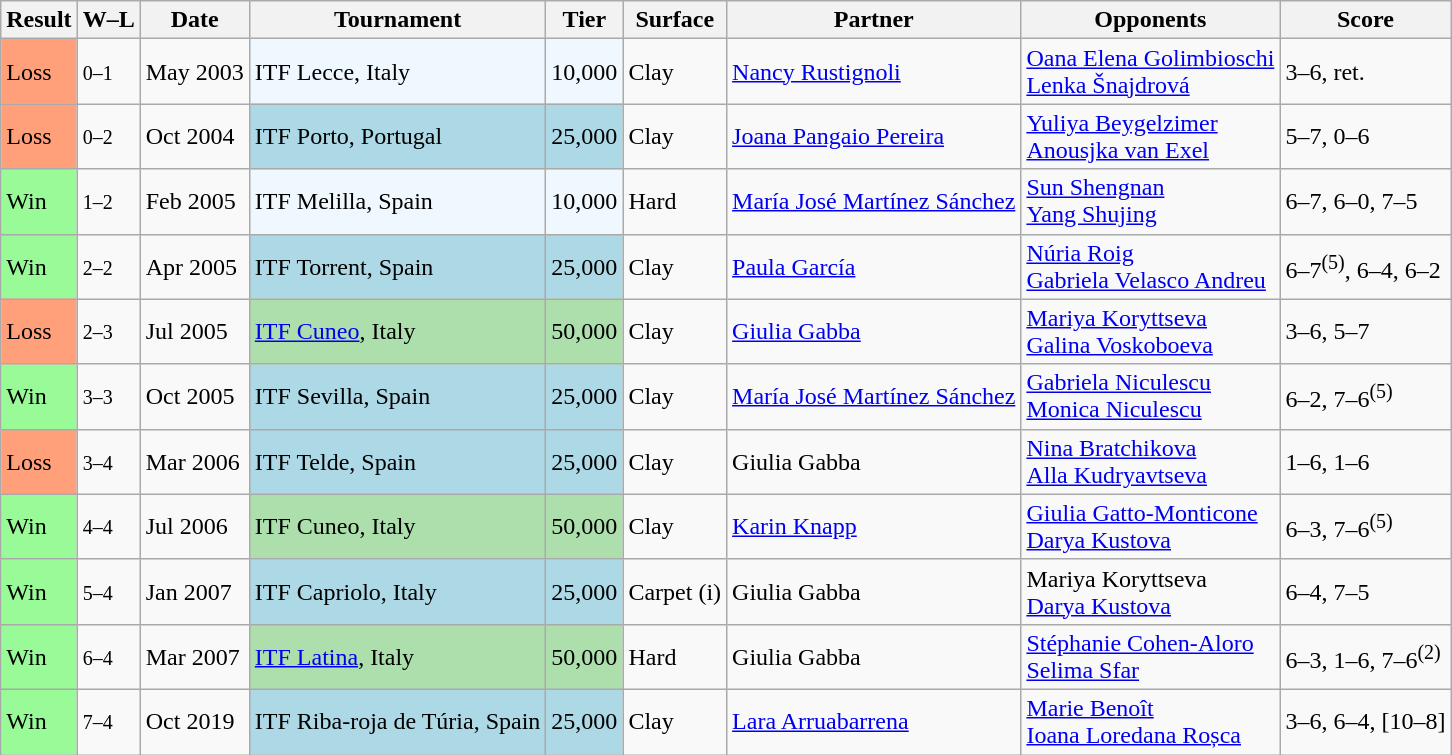<table class="wikitable sortable">
<tr>
<th>Result</th>
<th class="unsortable">W–L</th>
<th>Date</th>
<th>Tournament</th>
<th>Tier</th>
<th>Surface</th>
<th>Partner</th>
<th>Opponents</th>
<th class="unsortable">Score</th>
</tr>
<tr>
<td style="background:#ffa07a;">Loss</td>
<td><small>0–1</small></td>
<td>May 2003</td>
<td style="background:#f0f8ff;">ITF Lecce, Italy</td>
<td style="background:#f0f8ff;">10,000</td>
<td>Clay</td>
<td> <a href='#'>Nancy Rustignoli</a></td>
<td> <a href='#'>Oana Elena Golimbioschi</a> <br>  <a href='#'>Lenka Šnajdrová</a></td>
<td>3–6, ret.</td>
</tr>
<tr>
<td style="background:#ffa07a;">Loss</td>
<td><small>0–2</small></td>
<td>Oct 2004</td>
<td style="background:lightblue;">ITF Porto, Portugal</td>
<td style="background:lightblue;">25,000</td>
<td>Clay</td>
<td> <a href='#'>Joana Pangaio Pereira</a></td>
<td> <a href='#'>Yuliya Beygelzimer</a><br>  <a href='#'>Anousjka van Exel</a></td>
<td>5–7, 0–6</td>
</tr>
<tr>
<td style="background:#98fb98;">Win</td>
<td><small>1–2</small></td>
<td>Feb 2005</td>
<td style="background:#f0f8ff;">ITF Melilla, Spain</td>
<td style="background:#f0f8ff;">10,000</td>
<td>Hard</td>
<td> <a href='#'>María José Martínez Sánchez</a></td>
<td> <a href='#'>Sun Shengnan</a><br>  <a href='#'>Yang Shujing</a></td>
<td>6–7, 6–0, 7–5</td>
</tr>
<tr>
<td bgcolor="98FB98">Win</td>
<td><small>2–2</small></td>
<td>Apr 2005</td>
<td style="background:lightblue;">ITF Torrent, Spain</td>
<td style="background:lightblue;">25,000</td>
<td>Clay</td>
<td> <a href='#'>Paula García</a></td>
<td> <a href='#'>Núria Roig</a> <br>  <a href='#'>Gabriela Velasco Andreu</a></td>
<td>6–7<sup>(5)</sup>, 6–4, 6–2</td>
</tr>
<tr>
<td style="background:#ffa07a;">Loss</td>
<td><small>2–3</small></td>
<td>Jul 2005</td>
<td style="background:#addfad;"><a href='#'>ITF Cuneo</a>, Italy</td>
<td style="background:#addfad;">50,000</td>
<td>Clay</td>
<td> <a href='#'>Giulia Gabba</a></td>
<td> <a href='#'>Mariya Koryttseva</a> <br>  <a href='#'>Galina Voskoboeva</a></td>
<td>3–6, 5–7</td>
</tr>
<tr>
<td bgcolor="98FB98">Win</td>
<td><small>3–3</small></td>
<td>Oct 2005</td>
<td style="background:lightblue;">ITF Sevilla, Spain</td>
<td style="background:lightblue;">25,000</td>
<td>Clay</td>
<td> <a href='#'>María José Martínez Sánchez</a></td>
<td> <a href='#'>Gabriela Niculescu</a> <br>  <a href='#'>Monica Niculescu</a></td>
<td>6–2, 7–6<sup>(5)</sup></td>
</tr>
<tr>
<td style="background:#ffa07a;">Loss</td>
<td><small>3–4</small></td>
<td>Mar 2006</td>
<td style="background:lightblue;">ITF Telde, Spain</td>
<td style="background:lightblue;">25,000</td>
<td>Clay</td>
<td> Giulia Gabba</td>
<td> <a href='#'>Nina Bratchikova</a> <br>  <a href='#'>Alla Kudryavtseva</a></td>
<td>1–6, 1–6</td>
</tr>
<tr>
<td style="background:#98fb98;">Win</td>
<td><small>4–4</small></td>
<td>Jul 2006</td>
<td style="background:#addfad;">ITF Cuneo, Italy</td>
<td style="background:#addfad;">50,000</td>
<td>Clay</td>
<td> <a href='#'>Karin Knapp</a></td>
<td> <a href='#'>Giulia Gatto-Monticone</a> <br>  <a href='#'>Darya Kustova</a></td>
<td>6–3, 7–6<sup>(5)</sup></td>
</tr>
<tr>
<td style="background:#98fb98;">Win</td>
<td><small>5–4</small></td>
<td>Jan 2007</td>
<td style="background:lightblue;">ITF Capriolo, Italy</td>
<td style="background:lightblue;">25,000</td>
<td>Carpet (i)</td>
<td> Giulia Gabba</td>
<td> Mariya Koryttseva <br>  <a href='#'>Darya Kustova</a></td>
<td>6–4, 7–5</td>
</tr>
<tr>
<td style="background:#98fb98;">Win</td>
<td><small>6–4</small></td>
<td>Mar 2007</td>
<td style="background:#addfad;"><a href='#'>ITF Latina</a>, Italy</td>
<td style="background:#addfad;">50,000</td>
<td>Hard</td>
<td> Giulia Gabba</td>
<td> <a href='#'>Stéphanie Cohen-Aloro</a> <br>  <a href='#'>Selima Sfar</a></td>
<td>6–3, 1–6, 7–6<sup>(2)</sup></td>
</tr>
<tr>
<td style="background:#98fb98;">Win</td>
<td><small>7–4</small></td>
<td>Oct 2019</td>
<td bgcolor=lightblue>ITF Riba-roja de Túria, Spain</td>
<td bgcolor=lightblue>25,000</td>
<td>Clay</td>
<td> <a href='#'>Lara Arruabarrena</a></td>
<td> <a href='#'>Marie Benoît</a> <br>  <a href='#'>Ioana Loredana Roșca</a></td>
<td>3–6, 6–4, [10–8]</td>
</tr>
</table>
